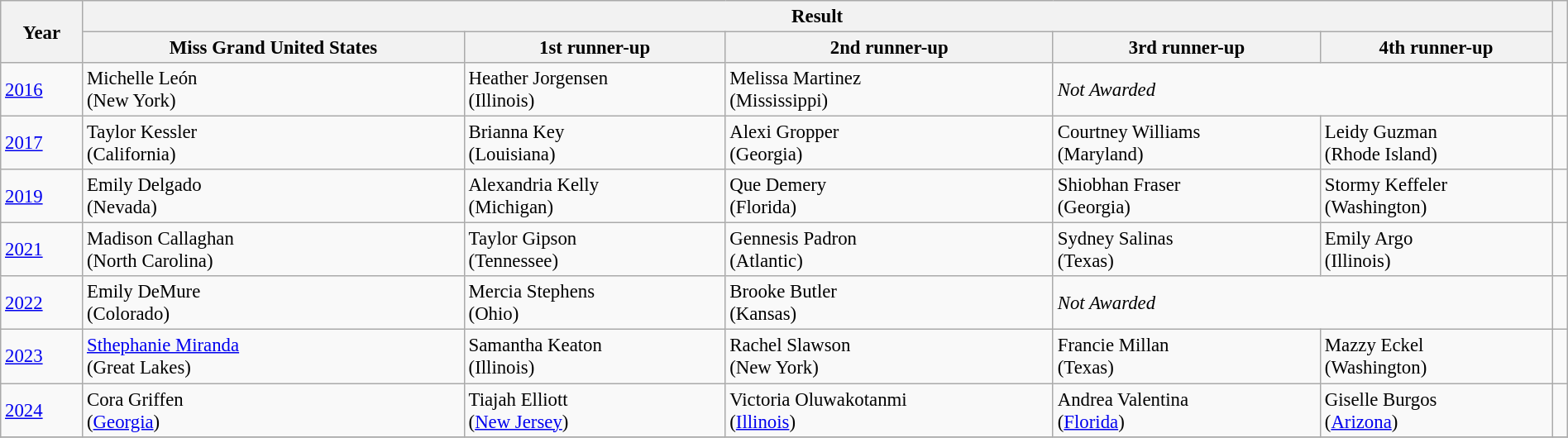<table class="wikitable defaultcenter" style="font-size: 95%; width: 100%;">
<tr>
<th rowspan=2>Year</th>
<th colspan=5>Result</th>
<th rowspan=2></th>
</tr>
<tr>
<th>Miss Grand United States</th>
<th>1st runner-up</th>
<th>2nd runner-up</th>
<th>3rd runner-up</th>
<th>4th runner-up</th>
</tr>
<tr>
<td><a href='#'>2016</a></td>
<td>Michelle León<br>(New York)</td>
<td>Heather Jorgensen<br>(Illinois)</td>
<td>Melissa Martinez<br>(Mississippi)</td>
<td colspan=2><em>Not Awarded</em></td>
<td></td>
</tr>
<tr>
<td><a href='#'>2017</a></td>
<td>Taylor Kessler<br>(California)</td>
<td>Brianna Key<br>(Louisiana)</td>
<td>Alexi Gropper<br>(Georgia)</td>
<td>Courtney Williams<br>(Maryland)</td>
<td>Leidy Guzman<br>(Rhode Island)</td>
<td></td>
</tr>
<tr>
<td><a href='#'>2019</a></td>
<td>Emily Delgado<br>(Nevada)</td>
<td>Alexandria Kelly<br>(Michigan)</td>
<td>Que Demery<br>(Florida)</td>
<td>Shiobhan Fraser <br>(Georgia)</td>
<td>Stormy Keffeler<br>(Washington)</td>
<td></td>
</tr>
<tr>
<td><a href='#'>2021</a></td>
<td>Madison Callaghan<br>(North Carolina)</td>
<td>Taylor Gipson<br>(Tennessee)</td>
<td>Gennesis Padron<br>(Atlantic)</td>
<td>Sydney Salinas<br>(Texas)</td>
<td>Emily Argo<br>(Illinois)</td>
<td></td>
</tr>
<tr>
<td><a href='#'>2022</a></td>
<td>Emily DeMure<br>(Colorado)</td>
<td>Mercia Stephens<br>(Ohio)</td>
<td>Brooke Butler<br>(Kansas)</td>
<td colspan=2><em>Not Awarded</em></td>
<td></td>
</tr>
<tr>
<td><a href='#'>2023</a></td>
<td><a href='#'>Sthephanie Miranda</a><br>(Great Lakes)</td>
<td>Samantha Keaton<br>(Illinois)</td>
<td>Rachel Slawson<br>(New York)</td>
<td>Francie Millan<br>(Texas)</td>
<td>Mazzy Eckel<br>(Washington)</td>
<td></td>
</tr>
<tr>
<td><a href='#'>2024</a></td>
<td>Cora Griffen<br> (<a href='#'>Georgia</a>)</td>
<td>Tiajah Elliott <br> (<a href='#'>New Jersey</a>)</td>
<td>Victoria Oluwakotanmi <br> (<a href='#'>Illinois</a>)</td>
<td>Andrea Valentina <br> (<a href='#'>Florida</a>)</td>
<td>Giselle Burgos <br> (<a href='#'>Arizona</a>)</td>
<td></td>
</tr>
<tr>
</tr>
</table>
